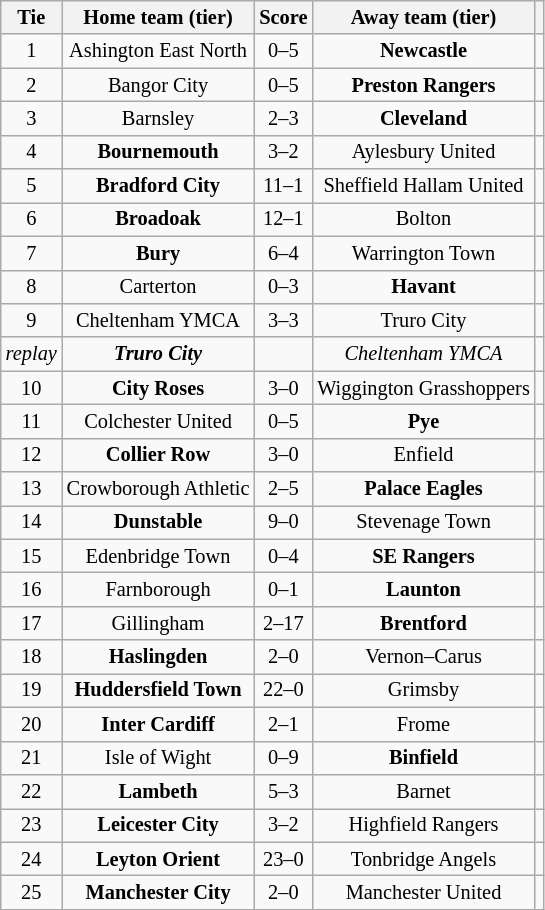<table class="wikitable" style="text-align:center; font-size:85%">
<tr>
<th>Tie</th>
<th>Home team (tier)</th>
<th>Score</th>
<th>Away team (tier)</th>
<th></th>
</tr>
<tr>
<td align="center">1</td>
<td>Ashington East North</td>
<td align="center">0–5</td>
<td><strong>Newcastle</strong></td>
<td></td>
</tr>
<tr>
<td align="center">2</td>
<td>Bangor City</td>
<td align="center">0–5</td>
<td><strong>Preston Rangers</strong></td>
<td></td>
</tr>
<tr>
<td align="center">3</td>
<td>Barnsley</td>
<td align="center">2–3</td>
<td><strong>Cleveland</strong></td>
<td></td>
</tr>
<tr>
<td align="center">4</td>
<td><strong>Bournemouth</strong></td>
<td align="center">3–2</td>
<td>Aylesbury United</td>
<td></td>
</tr>
<tr>
<td align="center">5</td>
<td><strong>Bradford City</strong></td>
<td align="center">11–1</td>
<td>Sheffield Hallam United</td>
<td></td>
</tr>
<tr>
<td align="center">6</td>
<td><strong>Broadoak</strong></td>
<td align="center">12–1</td>
<td>Bolton</td>
<td></td>
</tr>
<tr>
<td align="center">7</td>
<td><strong>Bury</strong></td>
<td align="center">6–4</td>
<td>Warrington Town</td>
<td></td>
</tr>
<tr>
<td align="center">8</td>
<td>Carterton</td>
<td align="center">0–3</td>
<td><strong>Havant</strong></td>
<td></td>
</tr>
<tr>
<td align="center">9</td>
<td>Cheltenham YMCA</td>
<td align="center">3–3 </td>
<td>Truro City</td>
<td></td>
</tr>
<tr>
<td align="center"><em>replay</em></td>
<td><strong><em>Truro City</em></strong></td>
<td align="center"><em></em></td>
<td><em>Cheltenham YMCA</em></td>
<td></td>
</tr>
<tr>
<td align="center">10</td>
<td><strong>City Roses</strong></td>
<td align="center">3–0</td>
<td>Wiggington Grasshoppers</td>
<td></td>
</tr>
<tr>
<td align="center">11</td>
<td>Colchester United</td>
<td align="center">0–5</td>
<td><strong>Pye</strong></td>
<td></td>
</tr>
<tr>
<td align="center">12</td>
<td><strong>Collier Row</strong></td>
<td align="center">3–0</td>
<td>Enfield</td>
<td></td>
</tr>
<tr>
<td align="center">13</td>
<td>Crowborough Athletic</td>
<td align="center">2–5</td>
<td><strong>Palace Eagles</strong></td>
<td></td>
</tr>
<tr>
<td align="center">14</td>
<td><strong>Dunstable</strong></td>
<td align="center">9–0</td>
<td>Stevenage Town</td>
<td></td>
</tr>
<tr>
<td align="center">15</td>
<td>Edenbridge Town</td>
<td align="center">0–4</td>
<td><strong>SE Rangers</strong></td>
<td></td>
</tr>
<tr>
<td align="center">16</td>
<td>Farnborough</td>
<td align="center">0–1 </td>
<td><strong>Launton</strong></td>
<td></td>
</tr>
<tr>
<td align="center">17</td>
<td>Gillingham</td>
<td align="center">2–17</td>
<td><strong>Brentford</strong></td>
<td></td>
</tr>
<tr>
<td align="center">18</td>
<td><strong>Haslingden</strong></td>
<td align="center">2–0</td>
<td>Vernon–Carus</td>
<td></td>
</tr>
<tr>
<td align="center">19</td>
<td><strong>Huddersfield Town</strong></td>
<td align="center">22–0</td>
<td>Grimsby</td>
<td></td>
</tr>
<tr>
<td align="center">20</td>
<td><strong>Inter Cardiff</strong></td>
<td align="center">2–1</td>
<td>Frome</td>
<td></td>
</tr>
<tr>
<td align="center">21</td>
<td>Isle of Wight</td>
<td align="center">0–9</td>
<td><strong>Binfield</strong></td>
<td></td>
</tr>
<tr>
<td align="center">22</td>
<td><strong>Lambeth</strong></td>
<td align="center">5–3</td>
<td>Barnet</td>
<td></td>
</tr>
<tr>
<td align="center">23</td>
<td><strong>Leicester City</strong></td>
<td align="center">3–2</td>
<td>Highfield Rangers</td>
<td></td>
</tr>
<tr>
<td align="center">24</td>
<td><strong>Leyton Orient</strong></td>
<td align="center">23–0</td>
<td>Tonbridge Angels</td>
<td></td>
</tr>
<tr>
<td align="center">25</td>
<td><strong>Manchester City</strong></td>
<td align="center">2–0</td>
<td>Manchester United</td>
<td></td>
</tr>
</table>
